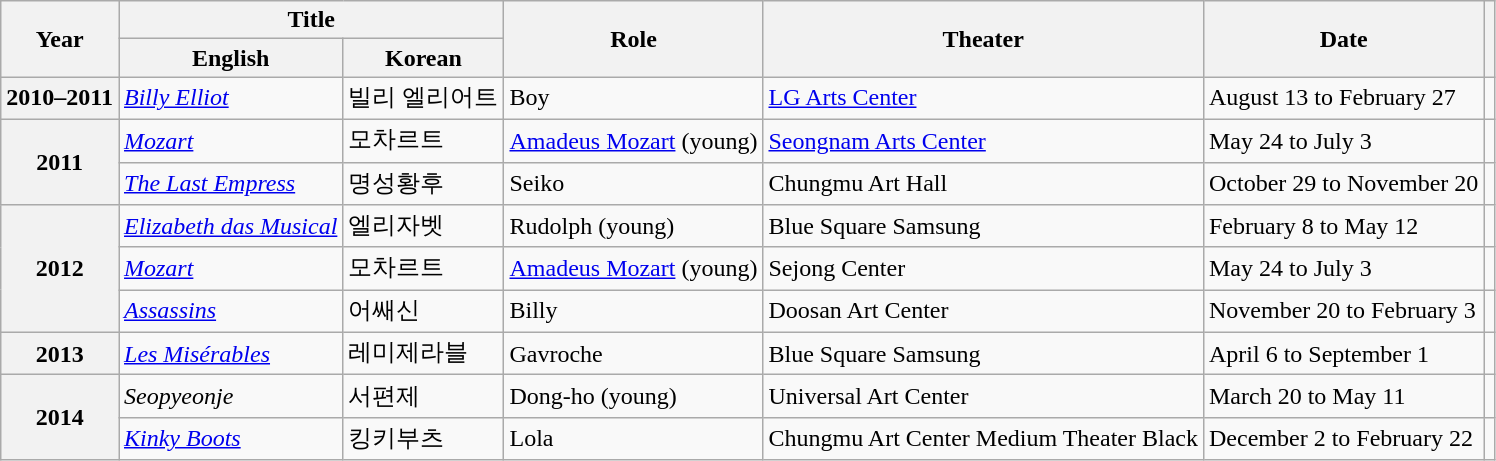<table class="wikitable sortable plainrowheaders">
<tr>
<th scope="col" rowspan="2">Year</th>
<th scope="col" colspan="2">Title</th>
<th scope="col" rowspan="2">Role</th>
<th rowspan="2" scope="col">Theater</th>
<th rowspan="2" scope="col">Date</th>
<th rowspan="2" scope="col" class="unsortable"></th>
</tr>
<tr>
<th>English</th>
<th>Korean</th>
</tr>
<tr>
<th scope="row">2010–2011</th>
<td><em><a href='#'>Billy Elliot</a></em></td>
<td>빌리 엘리어트</td>
<td>Boy</td>
<td><a href='#'>LG Arts Center</a></td>
<td>August 13 to February 27</td>
<td></td>
</tr>
<tr>
<th scope="row" rowspan=2>2011</th>
<td><em><a href='#'>Mozart</a></em></td>
<td>모차르트</td>
<td><a href='#'>Amadeus Mozart</a> (young)</td>
<td><a href='#'>Seongnam Arts Center</a></td>
<td>May 24 to July 3</td>
<td></td>
</tr>
<tr>
<td><em><a href='#'>The Last Empress</a></em></td>
<td>명성황후</td>
<td>Seiko</td>
<td>Chungmu Art Hall</td>
<td>October 29 to November 20</td>
<td></td>
</tr>
<tr>
<th scope="row" rowspan=3>2012</th>
<td><em><a href='#'>Elizabeth das Musical</a></em></td>
<td>엘리자벳</td>
<td>Rudolph (young)</td>
<td>Blue Square Samsung</td>
<td>February 8 to May 12</td>
<td></td>
</tr>
<tr>
<td><a href='#'><em>Mozart</em></a></td>
<td>모차르트</td>
<td><a href='#'>Amadeus Mozart</a> (young)</td>
<td>Sejong Center</td>
<td>May 24 to July 3</td>
<td></td>
</tr>
<tr>
<td><em><a href='#'>Assassins</a></em></td>
<td>어쌔신</td>
<td>Billy</td>
<td>Doosan Art Center</td>
<td>November 20 to February 3</td>
<td></td>
</tr>
<tr>
<th scope="row">2013</th>
<td><em><a href='#'>Les Misérables</a></em></td>
<td>레미제라블</td>
<td>Gavroche</td>
<td>Blue Square Samsung</td>
<td>April 6 to September 1</td>
<td></td>
</tr>
<tr>
<th scope="row" rowspan=2>2014</th>
<td><em>Seopyeonje</em></td>
<td>서편제</td>
<td>Dong-ho (young)</td>
<td>Universal Art Center</td>
<td>March 20 to May 11</td>
<td></td>
</tr>
<tr>
<td><em><a href='#'>Kinky Boots</a></em></td>
<td>킹키부츠</td>
<td>Lola</td>
<td>Chungmu Art Center Medium Theater Black</td>
<td>December 2 to February 22</td>
<td></td>
</tr>
</table>
